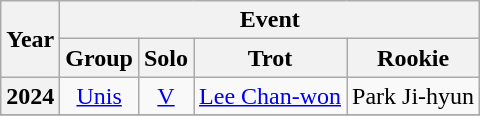<table class="wikitable plainrowheaders" style="text-align:center">
<tr>
<th scope="col" rowspan="2">Year</th>
<th scope="col" colspan="4" width="200">Event</th>
</tr>
<tr>
<th>Group</th>
<th>Solo</th>
<th>Trot</th>
<th>Rookie</th>
</tr>
<tr>
<th scope="row">2024</th>
<td><a href='#'>Unis</a></td>
<td><a href='#'>V</a></td>
<td><a href='#'>Lee Chan-won</a></td>
<td>Park Ji-hyun</td>
</tr>
<tr>
</tr>
</table>
